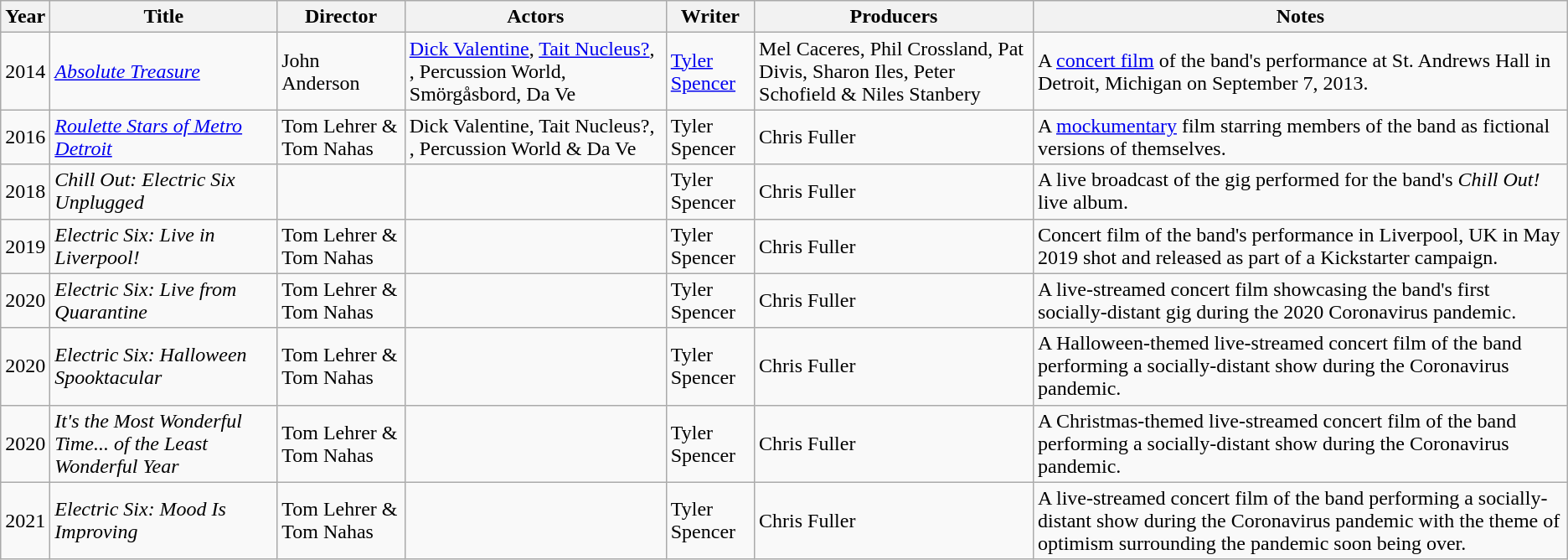<table class="wikitable sortable">
<tr>
<th>Year</th>
<th>Title</th>
<th>Director</th>
<th>Actors</th>
<th>Writer</th>
<th>Producers</th>
<th>Notes</th>
</tr>
<tr>
<td>2014</td>
<td><em><a href='#'>Absolute Treasure</a></em></td>
<td>John Anderson</td>
<td><a href='#'>Dick Valentine</a>, <a href='#'>Tait Nucleus?</a>, , Percussion World, Smörgåsbord, Da Ve</td>
<td><a href='#'>Tyler Spencer</a></td>
<td>Mel Caceres, Phil Crossland, Pat Divis, Sharon Iles, Peter Schofield & Niles Stanbery</td>
<td>A <a href='#'>concert film</a> of the band's performance at St. Andrews Hall in Detroit, Michigan on September 7, 2013.</td>
</tr>
<tr>
<td>2016</td>
<td><em><a href='#'>Roulette Stars of Metro Detroit</a></em></td>
<td>Tom Lehrer & Tom Nahas</td>
<td>Dick Valentine, Tait Nucleus?, , Percussion World & Da Ve</td>
<td>Tyler Spencer</td>
<td>Chris Fuller</td>
<td>A <a href='#'>mockumentary</a> film starring members of the band as fictional versions of themselves.</td>
</tr>
<tr>
<td>2018</td>
<td><em>Chill Out: Electric Six Unplugged</em></td>
<td></td>
<td></td>
<td>Tyler Spencer</td>
<td>Chris Fuller</td>
<td>A live broadcast of the gig performed for the band's <em>Chill Out!</em> live album.</td>
</tr>
<tr>
<td>2019</td>
<td><em>Electric Six: Live in Liverpool!</em></td>
<td>Tom Lehrer & Tom Nahas</td>
<td></td>
<td>Tyler Spencer</td>
<td>Chris Fuller</td>
<td>Concert film of the band's performance in Liverpool, UK in May 2019 shot and released as part of a Kickstarter campaign.</td>
</tr>
<tr>
<td>2020</td>
<td><em>Electric Six: Live from Quarantine</em></td>
<td>Tom Lehrer & Tom Nahas</td>
<td></td>
<td>Tyler Spencer</td>
<td>Chris Fuller</td>
<td>A live-streamed concert film showcasing the band's first socially-distant gig during the 2020 Coronavirus pandemic.</td>
</tr>
<tr>
<td>2020</td>
<td><em>Electric Six: Halloween Spooktacular</em></td>
<td>Tom Lehrer & Tom Nahas</td>
<td></td>
<td>Tyler Spencer</td>
<td>Chris Fuller</td>
<td>A Halloween-themed live-streamed concert film of the band performing a socially-distant show during the Coronavirus pandemic.</td>
</tr>
<tr>
<td>2020</td>
<td><em>It's the Most Wonderful Time... of the Least Wonderful Year</em></td>
<td>Tom Lehrer & Tom Nahas</td>
<td></td>
<td>Tyler Spencer</td>
<td>Chris Fuller</td>
<td>A Christmas-themed live-streamed concert film of the band performing a socially-distant show during the Coronavirus pandemic.</td>
</tr>
<tr>
<td>2021</td>
<td><em>Electric Six: Mood Is Improving</em></td>
<td>Tom Lehrer & Tom Nahas</td>
<td></td>
<td>Tyler Spencer</td>
<td>Chris Fuller</td>
<td>A live-streamed concert film of the band performing a socially-distant show during the Coronavirus pandemic with the theme of optimism surrounding the pandemic soon being over.</td>
</tr>
</table>
